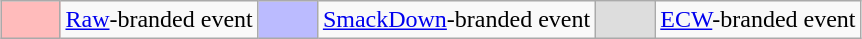<table class="wikitable" style="margin: 0 auto">
<tr>
<td style="background:#FBB; width:2em"></td>
<td><a href='#'>Raw</a>-branded event</td>
<td style="background:#BBF; width:2em"></td>
<td><a href='#'>SmackDown</a>-branded event</td>
<td style="background:#DDD; width:2em"></td>
<td><a href='#'>ECW</a>-branded event</td>
</tr>
</table>
